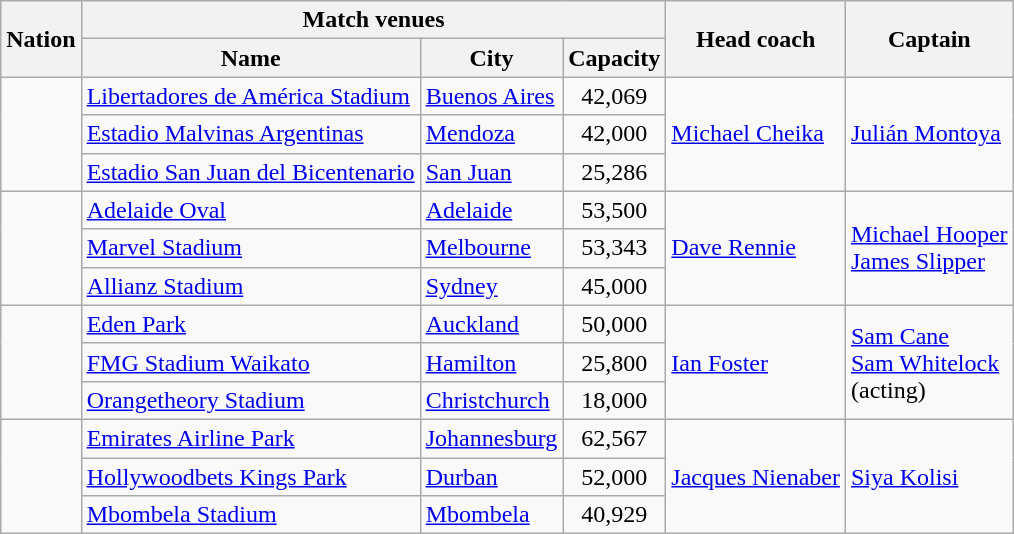<table class="wikitable">
<tr>
<th rowspan="2">Nation</th>
<th colspan="3">Match venues</th>
<th rowspan="2">Head coach</th>
<th rowspan="2">Captain</th>
</tr>
<tr>
<th>Name</th>
<th>City</th>
<th>Capacity</th>
</tr>
<tr>
<td rowspan="3"></td>
<td><a href='#'>Libertadores de América Stadium</a></td>
<td><a href='#'>Buenos Aires</a></td>
<td align=center>42,069</td>
<td rowspan="3"> <a href='#'>Michael Cheika</a></td>
<td rowspan="3"><a href='#'>Julián Montoya</a></td>
</tr>
<tr>
<td><a href='#'>Estadio Malvinas Argentinas</a></td>
<td><a href='#'>Mendoza</a></td>
<td align=center>42,000</td>
</tr>
<tr>
<td><a href='#'>Estadio San Juan del Bicentenario</a></td>
<td><a href='#'>San Juan</a></td>
<td align=center>25,286</td>
</tr>
<tr>
<td rowspan="3"></td>
<td><a href='#'>Adelaide Oval</a></td>
<td><a href='#'>Adelaide</a></td>
<td align=center>53,500</td>
<td rowspan="3"> <a href='#'>Dave Rennie</a></td>
<td rowspan="3"><a href='#'>Michael Hooper</a><br><a href='#'>James Slipper</a></td>
</tr>
<tr>
<td><a href='#'>Marvel Stadium</a></td>
<td><a href='#'>Melbourne</a></td>
<td align=center>53,343</td>
</tr>
<tr>
<td><a href='#'>Allianz Stadium</a></td>
<td><a href='#'>Sydney</a></td>
<td align=center>45,000</td>
</tr>
<tr>
<td rowspan="3"></td>
<td><a href='#'>Eden Park</a></td>
<td><a href='#'>Auckland</a></td>
<td align=center>50,000</td>
<td rowspan="3"> <a href='#'>Ian Foster</a></td>
<td rowspan="3"><a href='#'>Sam Cane</a><br><a href='#'>Sam Whitelock</a> <br>(acting)</td>
</tr>
<tr>
<td><a href='#'>FMG Stadium Waikato</a></td>
<td><a href='#'>Hamilton</a></td>
<td align=center>25,800</td>
</tr>
<tr>
<td><a href='#'>Orangetheory Stadium</a></td>
<td><a href='#'>Christchurch</a></td>
<td align=center>18,000</td>
</tr>
<tr>
<td rowspan="3"></td>
<td><a href='#'>Emirates Airline Park</a></td>
<td><a href='#'>Johannesburg</a></td>
<td align=center>62,567</td>
<td rowspan="3"> <a href='#'>Jacques Nienaber</a></td>
<td rowspan="3"><a href='#'>Siya Kolisi</a></td>
</tr>
<tr>
<td><a href='#'>Hollywoodbets Kings Park</a></td>
<td><a href='#'>Durban</a></td>
<td align=center>52,000</td>
</tr>
<tr>
<td><a href='#'>Mbombela Stadium</a></td>
<td><a href='#'>Mbombela</a></td>
<td align=center>40,929</td>
</tr>
</table>
